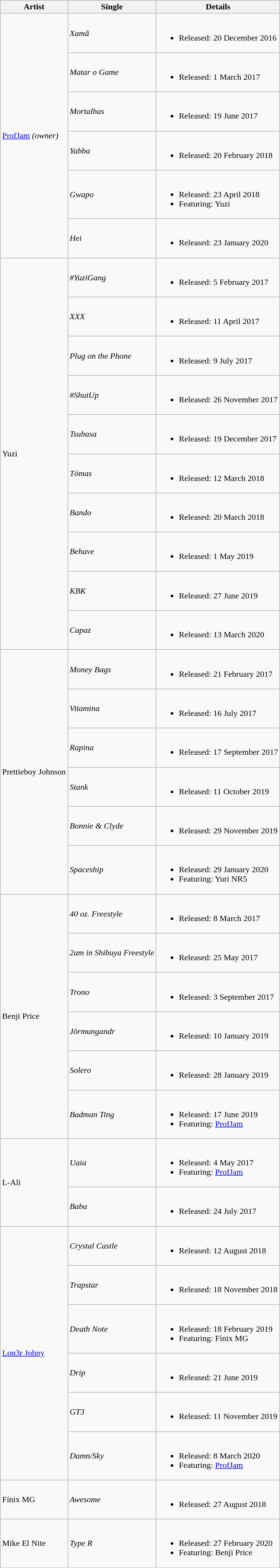<table class="wikitable sortable">
<tr>
<th>Artist</th>
<th>Single</th>
<th class="unsortable">Details</th>
</tr>
<tr>
<td rowspan="6"><a href='#'>ProfJam</a> <em>(owner)</em></td>
<td><em>Xamã</em></td>
<td><br><ul><li>Released: 20 December 2016</li></ul></td>
</tr>
<tr>
<td><em>Matar o Game</em></td>
<td><br><ul><li>Released: 1 March 2017</li></ul></td>
</tr>
<tr>
<td><em>Mortalhas</em></td>
<td><br><ul><li>Released: 19 June 2017</li></ul></td>
</tr>
<tr>
<td><em>Yabba</em></td>
<td><br><ul><li>Released: 20 February 2018</li></ul></td>
</tr>
<tr>
<td><em>Gwapo</em></td>
<td><br><ul><li>Released: 23 April 2018</li><li>Featuring: Yuzi</li></ul></td>
</tr>
<tr>
<td><em>Hei</em></td>
<td><br><ul><li>Released: 23 January 2020</li></ul></td>
</tr>
<tr>
<td rowspan="10">Yuzi</td>
<td><em>#YuziGang</em></td>
<td><br><ul><li>Released: 5 February 2017</li></ul></td>
</tr>
<tr>
<td><em>XXX</em></td>
<td><br><ul><li>Released: 11 April 2017</li></ul></td>
</tr>
<tr>
<td><em>Plug on the Phone</em></td>
<td><br><ul><li>Released: 9 July 2017</li></ul></td>
</tr>
<tr>
<td><em>#ShutUp</em></td>
<td><br><ul><li>Released: 26 November 2017</li></ul></td>
</tr>
<tr>
<td><em>Tsubasa</em></td>
<td><br><ul><li>Released: 19 December 2017</li></ul></td>
</tr>
<tr>
<td><em>Tómas</em></td>
<td><br><ul><li>Released: 12 March 2018</li></ul></td>
</tr>
<tr>
<td><em>Bando</em></td>
<td><br><ul><li>Released: 20 March 2018</li></ul></td>
</tr>
<tr>
<td><em>Behave</em></td>
<td><br><ul><li>Released: 1 May 2019</li></ul></td>
</tr>
<tr>
<td><em>KBK</em></td>
<td><br><ul><li>Released: 27 June 2019</li></ul></td>
</tr>
<tr>
<td><em>Capaz</em></td>
<td><br><ul><li>Released: 13 March 2020</li></ul></td>
</tr>
<tr>
<td rowspan="6">Prettieboy Johnson</td>
<td><em>Money Bags</em></td>
<td><br><ul><li>Released: 21 February 2017</li></ul></td>
</tr>
<tr>
<td><em>Vitamina</em></td>
<td><br><ul><li>Released: 16 July 2017</li></ul></td>
</tr>
<tr>
<td><em>Rapina</em></td>
<td><br><ul><li>Released: 17 September 2017</li></ul></td>
</tr>
<tr>
<td><em>Stank</em></td>
<td><br><ul><li>Released: 11 October 2019</li></ul></td>
</tr>
<tr>
<td><em>Bonnie & Clyde</em></td>
<td><br><ul><li>Released: 29 November 2019</li></ul></td>
</tr>
<tr>
<td><em>Spaceship</em></td>
<td><br><ul><li>Released: 29 January 2020</li><li>Featuring: Yuri NR5</li></ul></td>
</tr>
<tr>
<td rowspan="6">Benji Price</td>
<td><em>40 oz. Freestyle</em></td>
<td><br><ul><li>Released: 8 March 2017</li></ul></td>
</tr>
<tr>
<td><em>2am in Shibuya Freestyle</em></td>
<td><br><ul><li>Released: 25 May 2017</li></ul></td>
</tr>
<tr>
<td><em>Trono</em></td>
<td><br><ul><li>Released: 3 September 2017</li></ul></td>
</tr>
<tr>
<td><em>Jörmungandr</em></td>
<td><br><ul><li>Released: 10 January 2019</li></ul></td>
</tr>
<tr>
<td><em>Solero</em></td>
<td><br><ul><li>Released: 28 January 2019</li></ul></td>
</tr>
<tr>
<td><em>Badman Ting</em></td>
<td><br><ul><li>Released: 17 June 2019</li><li>Featuring: <a href='#'>ProfJam</a></li></ul></td>
</tr>
<tr>
<td rowspan="2">L-Ali</td>
<td><em>Uaia</em></td>
<td><br><ul><li>Released: 4 May 2017</li><li>Featuring: <a href='#'>ProfJam</a></li></ul></td>
</tr>
<tr>
<td><em>Baba</em></td>
<td><br><ul><li>Released: 24 July 2017</li></ul></td>
</tr>
<tr>
<td rowspan="6"><a href='#'>Lon3r Johny</a></td>
<td><em>Crystal Castle</em></td>
<td><br><ul><li>Released: 12 August 2018</li></ul></td>
</tr>
<tr>
<td><em>Trapstar</em></td>
<td><br><ul><li>Released: 18 November 2018</li></ul></td>
</tr>
<tr>
<td><em>Death Note</em></td>
<td><br><ul><li>Released: 18 February 2019</li><li>Featuring: Fínix MG</li></ul></td>
</tr>
<tr>
<td><em>Drip</em></td>
<td><br><ul><li>Released: 21 June 2019</li></ul></td>
</tr>
<tr>
<td><em>GT3</em></td>
<td><br><ul><li>Released: 11 November 2019</li></ul></td>
</tr>
<tr>
<td><em>Damn/Sky</em></td>
<td><br><ul><li>Released: 8 March 2020</li><li>Featuring: <a href='#'>ProfJam</a></li></ul></td>
</tr>
<tr>
<td rowspan="1">Fínix MG</td>
<td><em>Awesome</em></td>
<td><br><ul><li>Released: 27 August 2018</li></ul></td>
</tr>
<tr>
<td rowspan="1">Mike El Nite</td>
<td><em>Type R</em></td>
<td><br><ul><li>Released: 27 February 2020</li><li>Featuring: Benji Price</li></ul></td>
</tr>
</table>
